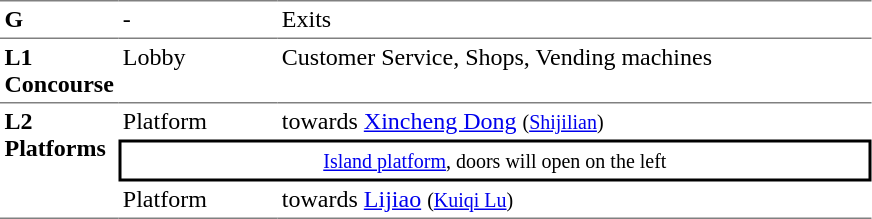<table table border=0 cellspacing=0 cellpadding=3>
<tr>
<td style="border-top:solid 1px gray;" width=50 valign=top><strong>G</strong></td>
<td style="border-top:solid 1px gray;" width=100 valign=top>-</td>
<td style="border-top:solid 1px gray;" width=390 valign=top>Exits</td>
</tr>
<tr>
<td style="border-bottom:solid 1px gray; border-top:solid 1px gray;" valign=top width=50><strong>L1<br>Concourse</strong></td>
<td style="border-bottom:solid 1px gray; border-top:solid 1px gray;" valign=top width=100>Lobby</td>
<td style="border-bottom:solid 1px gray; border-top:solid 1px gray;" valign=top width=390>Customer Service, Shops, Vending machines</td>
</tr>
<tr>
<td style="border-bottom:solid 1px gray;" rowspan=4 valign=top><strong>L2<br>Platforms</strong></td>
<td>Platform </td>
<td>  towards <a href='#'>Xincheng Dong</a> <small>(<a href='#'>Shijilian</a>)</small></td>
</tr>
<tr>
<td style="border-right:solid 2px black;border-left:solid 2px black;border-top:solid 2px black;border-bottom:solid 2px black;text-align:center;" colspan=2><small><a href='#'>Island platform</a>, doors will open on the left</small></td>
</tr>
<tr>
<td style="border-bottom:solid 1px gray;">Platform </td>
<td style="border-bottom:solid 1px gray;"> towards <a href='#'>Lijiao</a> <small>(<a href='#'>Kuiqi Lu</a>)</small> </td>
</tr>
</table>
